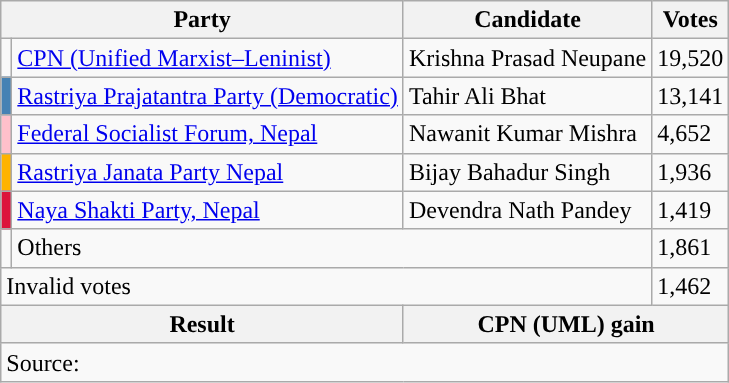<table class="wikitable">
<tr>
<th colspan="2">Party</th>
<th>Candidate</th>
<th>Votes</th>
</tr>
<tr>
<td style="background-color:"></td>
<td><a href='#'>CPN (Unified Marxist–Leninist)</a></td>
<td>Krishna Prasad Neupane</td>
<td>19,520</td>
</tr>
<tr>
<td style="background-color:steelblue"></td>
<td><a href='#'>Rastriya Prajatantra Party (Democratic)</a></td>
<td>Tahir Ali Bhat</td>
<td>13,141</td>
</tr>
<tr>
<td style="background-color:pink"></td>
<td><a href='#'>Federal Socialist Forum, Nepal</a></td>
<td>Nawanit Kumar Mishra</td>
<td>4,652</td>
</tr>
<tr>
<td style="background-color:#ffb300"></td>
<td><a href='#'>Rastriya Janata Party Nepal</a></td>
<td>Bijay Bahadur Singh</td>
<td>1,936</td>
</tr>
<tr>
<td style="background-color:crimson"></td>
<td><a href='#'>Naya Shakti Party, Nepal</a></td>
<td>Devendra Nath Pandey</td>
<td>1,419</td>
</tr>
<tr>
<td></td>
<td colspan="2">Others</td>
<td>1,861</td>
</tr>
<tr>
<td colspan="3">Invalid votes</td>
<td>1,462</td>
</tr>
<tr>
<th colspan="2">Result</th>
<th colspan="2">CPN (UML) gain</th>
</tr>
<tr>
<td colspan="4">Source: </td>
</tr>
</table>
